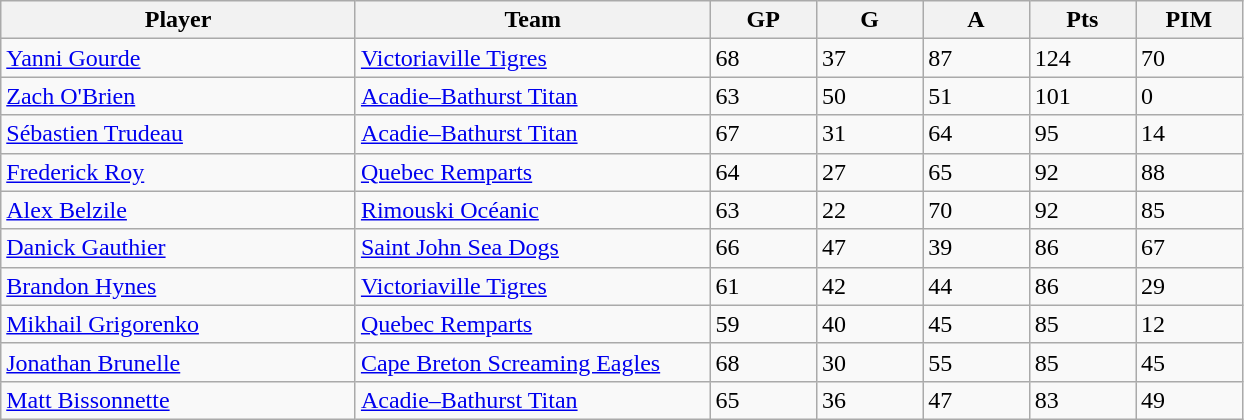<table class="wikitable sortable">
<tr>
<th width=25%>Player</th>
<th width=25%>Team</th>
<th width=7.5%>GP</th>
<th width=7.5%>G</th>
<th width=7.5%>A</th>
<th width=7.5%>Pts</th>
<th width=7.5%>PIM</th>
</tr>
<tr>
<td><a href='#'>Yanni Gourde</a></td>
<td><a href='#'>Victoriaville Tigres</a></td>
<td>68</td>
<td>37</td>
<td>87</td>
<td>124</td>
<td>70</td>
</tr>
<tr>
<td><a href='#'>Zach O'Brien</a></td>
<td><a href='#'>Acadie–Bathurst Titan</a></td>
<td>63</td>
<td>50</td>
<td>51</td>
<td>101</td>
<td>0</td>
</tr>
<tr>
<td><a href='#'>Sébastien Trudeau</a></td>
<td><a href='#'>Acadie–Bathurst Titan</a></td>
<td>67</td>
<td>31</td>
<td>64</td>
<td>95</td>
<td>14</td>
</tr>
<tr>
<td><a href='#'>Frederick Roy</a></td>
<td><a href='#'>Quebec Remparts</a></td>
<td>64</td>
<td>27</td>
<td>65</td>
<td>92</td>
<td>88</td>
</tr>
<tr>
<td><a href='#'>Alex Belzile</a></td>
<td><a href='#'>Rimouski Océanic</a></td>
<td>63</td>
<td>22</td>
<td>70</td>
<td>92</td>
<td>85</td>
</tr>
<tr>
<td><a href='#'>Danick Gauthier</a></td>
<td><a href='#'>Saint John Sea Dogs</a></td>
<td>66</td>
<td>47</td>
<td>39</td>
<td>86</td>
<td>67</td>
</tr>
<tr>
<td><a href='#'>Brandon Hynes</a></td>
<td><a href='#'>Victoriaville Tigres</a></td>
<td>61</td>
<td>42</td>
<td>44</td>
<td>86</td>
<td>29</td>
</tr>
<tr>
<td><a href='#'>Mikhail Grigorenko</a></td>
<td><a href='#'>Quebec Remparts</a></td>
<td>59</td>
<td>40</td>
<td>45</td>
<td>85</td>
<td>12</td>
</tr>
<tr>
<td><a href='#'>Jonathan Brunelle</a></td>
<td><a href='#'>Cape Breton Screaming Eagles</a></td>
<td>68</td>
<td>30</td>
<td>55</td>
<td>85</td>
<td>45</td>
</tr>
<tr>
<td><a href='#'>Matt Bissonnette</a></td>
<td><a href='#'>Acadie–Bathurst Titan</a></td>
<td>65</td>
<td>36</td>
<td>47</td>
<td>83</td>
<td>49</td>
</tr>
</table>
